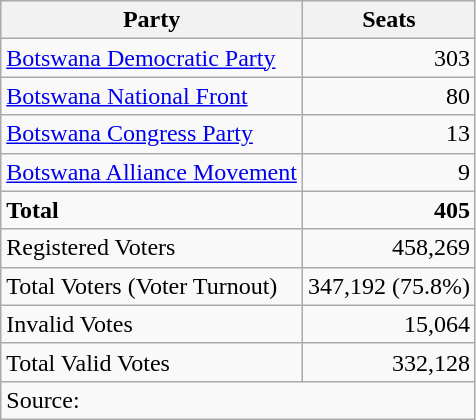<table class=wikitable style=text-align:right>
<tr>
<th>Party</th>
<th>Seats</th>
</tr>
<tr>
<td align=left><a href='#'>Botswana Democratic Party</a></td>
<td>303</td>
</tr>
<tr>
<td align=left><a href='#'>Botswana National Front</a></td>
<td>80</td>
</tr>
<tr>
<td align=left><a href='#'>Botswana Congress Party</a></td>
<td>13</td>
</tr>
<tr>
<td align=left><a href='#'>Botswana Alliance Movement</a></td>
<td>9</td>
</tr>
<tr>
<td align=left><strong>Total</strong></td>
<td><strong>405</strong></td>
</tr>
<tr |->
<td align=left>Registered Voters</td>
<td>458,269</td>
</tr>
<tr>
<td align=left>Total Voters (Voter Turnout)</td>
<td>347,192 (75.8%)</td>
</tr>
<tr>
<td align=left>Invalid Votes</td>
<td>15,064</td>
</tr>
<tr>
<td align=left>Total Valid Votes</td>
<td>332,128</td>
</tr>
<tr>
<td colspan=4 align=left>Source: </td>
</tr>
</table>
